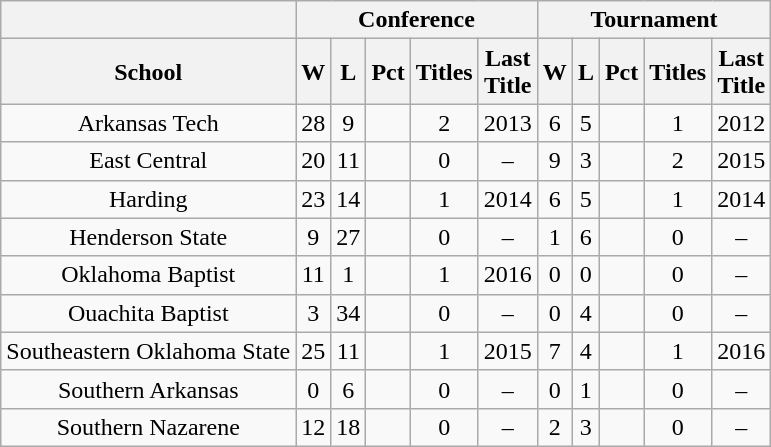<table class="wikitable sortable" style=text-align:center>
<tr>
<th></th>
<th colspan=5>Conference</th>
<th colspan=5>Tournament</th>
</tr>
<tr>
<th>School</th>
<th>W</th>
<th>L</th>
<th>Pct</th>
<th>Titles</th>
<th>Last<br>Title</th>
<th>W</th>
<th>L</th>
<th>Pct</th>
<th>Titles</th>
<th>Last<br>Title</th>
</tr>
<tr>
<td>Arkansas Tech</td>
<td>28</td>
<td>9</td>
<td></td>
<td>2</td>
<td>2013</td>
<td>6</td>
<td>5</td>
<td></td>
<td>1</td>
<td>2012</td>
</tr>
<tr>
<td>East Central</td>
<td>20</td>
<td>11</td>
<td></td>
<td>0</td>
<td>–</td>
<td>9</td>
<td>3</td>
<td></td>
<td>2</td>
<td>2015</td>
</tr>
<tr>
<td>Harding</td>
<td>23</td>
<td>14</td>
<td></td>
<td>1</td>
<td>2014</td>
<td>6</td>
<td>5</td>
<td></td>
<td>1</td>
<td>2014</td>
</tr>
<tr>
<td>Henderson State</td>
<td>9</td>
<td>27</td>
<td></td>
<td>0</td>
<td>–</td>
<td>1</td>
<td>6</td>
<td></td>
<td>0</td>
<td>–</td>
</tr>
<tr>
<td>Oklahoma Baptist</td>
<td>11</td>
<td>1</td>
<td></td>
<td>1</td>
<td>2016</td>
<td>0</td>
<td>0</td>
<td></td>
<td>0</td>
<td>–</td>
</tr>
<tr>
<td>Ouachita Baptist</td>
<td>3</td>
<td>34</td>
<td></td>
<td>0</td>
<td>–</td>
<td>0</td>
<td>4</td>
<td></td>
<td>0</td>
<td>–</td>
</tr>
<tr>
<td>Southeastern Oklahoma State</td>
<td>25</td>
<td>11</td>
<td></td>
<td>1</td>
<td>2015</td>
<td>7</td>
<td>4</td>
<td></td>
<td>1</td>
<td>2016</td>
</tr>
<tr>
<td>Southern Arkansas</td>
<td>0</td>
<td>6</td>
<td></td>
<td>0</td>
<td>–</td>
<td>0</td>
<td>1</td>
<td></td>
<td>0</td>
<td>–</td>
</tr>
<tr>
<td>Southern Nazarene</td>
<td>12</td>
<td>18</td>
<td></td>
<td>0</td>
<td>–</td>
<td>2</td>
<td>3</td>
<td></td>
<td>0</td>
<td>–</td>
</tr>
</table>
